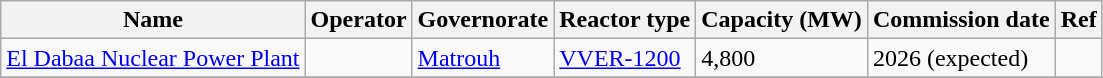<table class="wikitable sortable">
<tr>
<th>Name</th>
<th>Operator</th>
<th>Governorate</th>
<th>Reactor type</th>
<th>Capacity (MW)</th>
<th>Commission date</th>
<th>Ref</th>
</tr>
<tr>
<td><a href='#'>El Dabaa Nuclear Power Plant</a></td>
<td></td>
<td><a href='#'>Matrouh</a></td>
<td><a href='#'>VVER-1200</a></td>
<td>4,800</td>
<td>2026 (expected)</td>
<td></td>
</tr>
<tr>
</tr>
</table>
